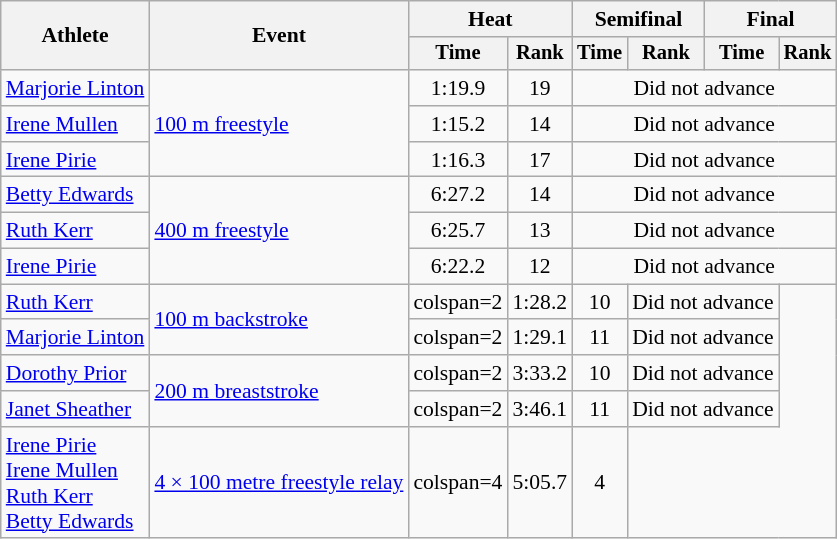<table class=wikitable style="font-size:90%;">
<tr>
<th rowspan=2>Athlete</th>
<th rowspan=2>Event</th>
<th colspan=2>Heat</th>
<th colspan=2>Semifinal</th>
<th colspan=2>Final</th>
</tr>
<tr style="font-size:95%">
<th>Time</th>
<th>Rank</th>
<th>Time</th>
<th>Rank</th>
<th>Time</th>
<th>Rank</th>
</tr>
<tr align=center>
<td align=left><a href='#'>Marjorie Linton</a></td>
<td rowspan=3 align=left><a href='#'>100 m freestyle</a></td>
<td>1:19.9</td>
<td>19</td>
<td colspan=4>Did not advance</td>
</tr>
<tr align=center>
<td align=left><a href='#'>Irene Mullen</a></td>
<td>1:15.2</td>
<td>14</td>
<td colspan=4>Did not advance</td>
</tr>
<tr align=center>
<td align=left><a href='#'>Irene Pirie </a></td>
<td>1:16.3</td>
<td>17</td>
<td colspan=4>Did not advance</td>
</tr>
<tr align=center>
<td align=left><a href='#'>Betty Edwards</a></td>
<td rowspan=3 align=left><a href='#'>400 m freestyle</a></td>
<td>6:27.2</td>
<td>14</td>
<td colspan=4>Did not advance</td>
</tr>
<tr align=center>
<td align=left><a href='#'>Ruth Kerr</a></td>
<td>6:25.7</td>
<td>13</td>
<td colspan=4>Did not advance</td>
</tr>
<tr align=center>
<td align=left><a href='#'>Irene Pirie</a></td>
<td>6:22.2</td>
<td>12</td>
<td colspan=4>Did not advance</td>
</tr>
<tr align=center>
<td align=left><a href='#'>Ruth Kerr</a></td>
<td rowspan=2 align=left><a href='#'>100 m backstroke</a></td>
<td>colspan=2 </td>
<td>1:28.2</td>
<td>10</td>
<td colspan=2>Did not advance</td>
</tr>
<tr align=center>
<td align=left><a href='#'>Marjorie Linton</a></td>
<td>colspan=2 </td>
<td>1:29.1</td>
<td>11</td>
<td colspan=2>Did not advance</td>
</tr>
<tr align=center>
<td align=left><a href='#'>Dorothy Prior</a></td>
<td rowspan=2 align=left><a href='#'>200 m breaststroke</a></td>
<td>colspan=2 </td>
<td>3:33.2</td>
<td>10</td>
<td colspan=2>Did not advance</td>
</tr>
<tr align=center>
<td align=left><a href='#'>Janet Sheather</a></td>
<td>colspan=2 </td>
<td>3:46.1</td>
<td>11</td>
<td colspan=2>Did not advance</td>
</tr>
<tr align=center>
<td align=left><a href='#'>Irene Pirie</a><br><a href='#'>Irene Mullen</a><br><a href='#'>Ruth Kerr</a><br><a href='#'>Betty Edwards</a></td>
<td rowspan=2 align=left><a href='#'>4 × 100 metre freestyle relay</a></td>
<td>colspan=4 </td>
<td>5:05.7</td>
<td>4</td>
</tr>
</table>
